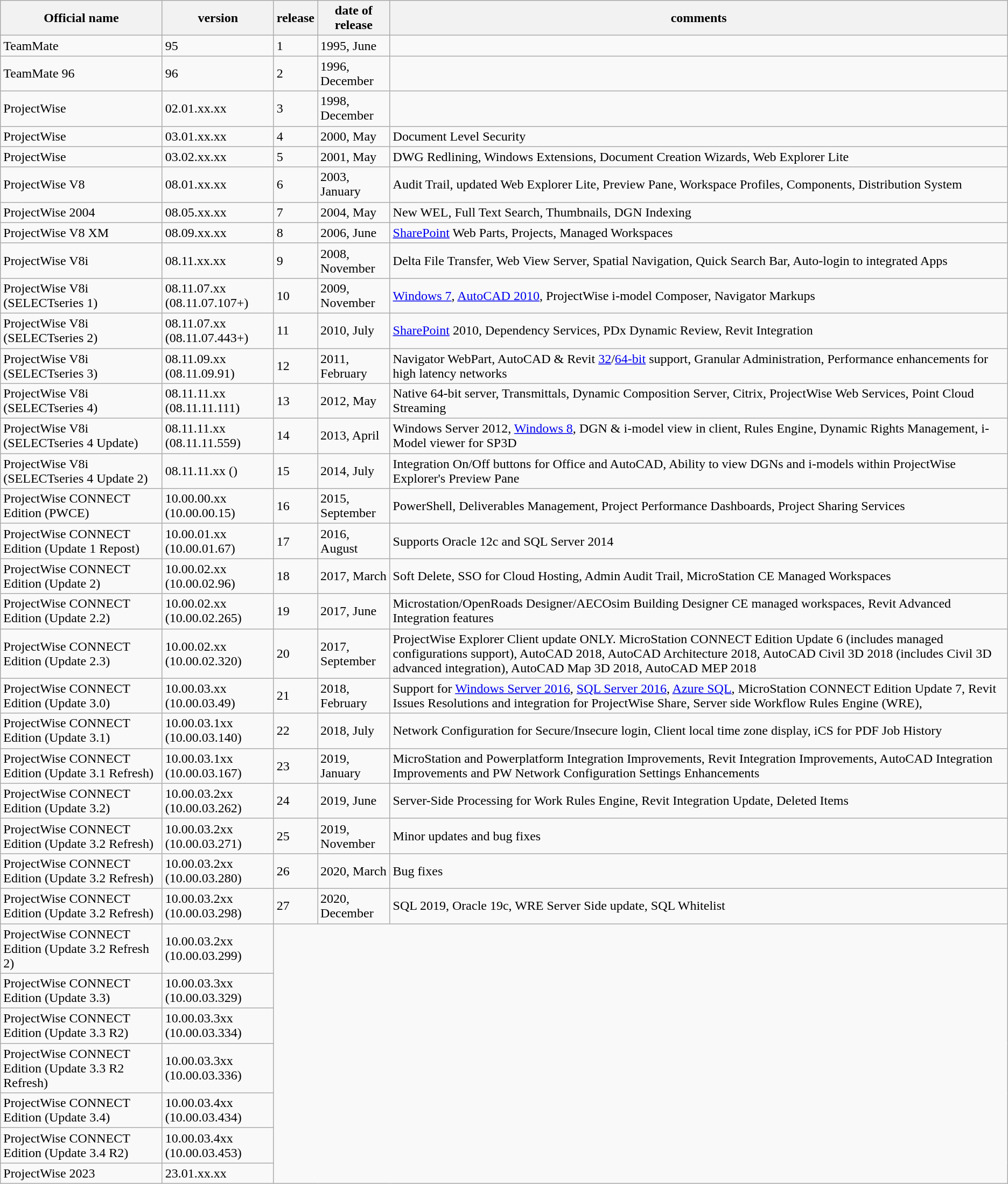<table class="wikitable">
<tr>
<th>Official name</th>
<th>version</th>
<th>release</th>
<th>date of release</th>
<th>comments</th>
</tr>
<tr>
<td>TeamMate</td>
<td>95</td>
<td>1</td>
<td>1995, June</td>
<td></td>
</tr>
<tr>
<td>TeamMate 96</td>
<td>96</td>
<td>2</td>
<td>1996, December</td>
<td></td>
</tr>
<tr>
<td>ProjectWise</td>
<td>02.01.xx.xx</td>
<td>3</td>
<td>1998, December</td>
<td></td>
</tr>
<tr>
<td>ProjectWise</td>
<td>03.01.xx.xx</td>
<td>4</td>
<td>2000, May</td>
<td>Document Level Security</td>
</tr>
<tr>
<td>ProjectWise</td>
<td>03.02.xx.xx</td>
<td>5</td>
<td>2001, May</td>
<td>DWG Redlining, Windows Extensions, Document Creation Wizards, Web Explorer Lite</td>
</tr>
<tr>
<td>ProjectWise V8</td>
<td>08.01.xx.xx</td>
<td>6</td>
<td>2003, January</td>
<td>Audit Trail, updated Web Explorer Lite, Preview Pane, Workspace Profiles, Components, Distribution System</td>
</tr>
<tr>
<td>ProjectWise 2004</td>
<td>08.05.xx.xx</td>
<td>7</td>
<td>2004, May</td>
<td>New WEL, Full Text Search, Thumbnails, DGN Indexing</td>
</tr>
<tr>
<td>ProjectWise V8 XM</td>
<td>08.09.xx.xx</td>
<td>8</td>
<td>2006, June</td>
<td><a href='#'>SharePoint</a> Web Parts, Projects, Managed Workspaces</td>
</tr>
<tr>
<td>ProjectWise V8i</td>
<td>08.11.xx.xx</td>
<td>9</td>
<td>2008, November</td>
<td>Delta File Transfer, Web View Server, Spatial Navigation, Quick Search Bar, Auto-login to integrated Apps</td>
</tr>
<tr>
<td>ProjectWise V8i (SELECTseries 1)</td>
<td>08.11.07.xx (08.11.07.107+)</td>
<td>10</td>
<td>2009, November</td>
<td><a href='#'>Windows 7</a>, <a href='#'>AutoCAD 2010</a>, ProjectWise i-model Composer, Navigator Markups</td>
</tr>
<tr>
<td>ProjectWise V8i (SELECTseries 2)</td>
<td>08.11.07.xx (08.11.07.443+)</td>
<td>11</td>
<td>2010, July</td>
<td><a href='#'>SharePoint</a> 2010, Dependency Services, PDx Dynamic Review, Revit Integration</td>
</tr>
<tr>
<td>ProjectWise V8i (SELECTseries 3)</td>
<td>08.11.09.xx (08.11.09.91)</td>
<td>12</td>
<td>2011, February</td>
<td>Navigator WebPart, AutoCAD & Revit <a href='#'>32</a>/<a href='#'>64-bit</a> support, Granular Administration, Performance enhancements for high latency networks</td>
</tr>
<tr>
<td>ProjectWise V8i (SELECTseries 4)</td>
<td>08.11.11.xx (08.11.11.111)</td>
<td>13</td>
<td>2012, May</td>
<td>Native 64-bit server, Transmittals, Dynamic Composition Server, Citrix, ProjectWise Web Services, Point Cloud Streaming</td>
</tr>
<tr>
<td>ProjectWise V8i (SELECTseries 4 Update)</td>
<td>08.11.11.xx (08.11.11.559)</td>
<td>14</td>
<td>2013, April</td>
<td>Windows Server 2012, <a href='#'>Windows 8</a>, DGN & i-model view in client, Rules Engine, Dynamic Rights Management, i-Model viewer for SP3D</td>
</tr>
<tr>
<td>ProjectWise V8i (SELECTseries 4 Update 2)</td>
<td>08.11.11.xx ()</td>
<td>15</td>
<td>2014, July</td>
<td>Integration On/Off buttons for Office and AutoCAD, Ability to view DGNs and i-models within ProjectWise Explorer's Preview Pane</td>
</tr>
<tr>
<td>ProjectWise CONNECT Edition (PWCE)</td>
<td>10.00.00.xx (10.00.00.15)</td>
<td>16</td>
<td>2015, September</td>
<td>PowerShell, Deliverables Management, Project Performance Dashboards, Project Sharing Services</td>
</tr>
<tr>
<td>ProjectWise CONNECT Edition (Update 1 Repost)</td>
<td>10.00.01.xx (10.00.01.67)</td>
<td>17</td>
<td>2016, August</td>
<td>Supports Oracle 12c and SQL Server 2014</td>
</tr>
<tr>
<td>ProjectWise CONNECT Edition (Update 2)</td>
<td>10.00.02.xx (10.00.02.96)</td>
<td>18</td>
<td>2017, March</td>
<td>Soft Delete, SSO for Cloud Hosting, Admin Audit Trail, MicroStation CE Managed Workspaces</td>
</tr>
<tr>
<td>ProjectWise CONNECT Edition (Update 2.2)</td>
<td>10.00.02.xx (10.00.02.265)</td>
<td>19</td>
<td>2017, June</td>
<td>Microstation/OpenRoads Designer/AECOsim Building Designer CE managed workspaces, Revit Advanced Integration features</td>
</tr>
<tr>
<td>ProjectWise CONNECT Edition (Update 2.3)</td>
<td>10.00.02.xx (10.00.02.320)</td>
<td>20</td>
<td>2017, September</td>
<td>ProjectWise Explorer Client update ONLY. MicroStation CONNECT Edition Update 6 (includes managed configurations support), AutoCAD 2018, AutoCAD Architecture 2018, AutoCAD Civil 3D 2018 (includes Civil 3D advanced integration), AutoCAD Map 3D 2018, AutoCAD MEP 2018</td>
</tr>
<tr>
<td>ProjectWise CONNECT Edition (Update 3.0)</td>
<td>10.00.03.xx (10.00.03.49)</td>
<td>21</td>
<td>2018, February</td>
<td>Support for <a href='#'>Windows Server 2016</a>, <a href='#'>SQL Server 2016</a>, <a href='#'>Azure SQL</a>, MicroStation CONNECT Edition Update 7, Revit Issues Resolutions and integration for ProjectWise Share, Server side Workflow Rules Engine (WRE),</td>
</tr>
<tr>
<td>ProjectWise CONNECT Edition (Update 3.1)</td>
<td>10.00.03.1xx (10.00.03.140)</td>
<td>22</td>
<td>2018, July</td>
<td>Network Configuration for Secure/Insecure login, Client local time zone display, iCS for PDF Job History</td>
</tr>
<tr>
<td>ProjectWise CONNECT Edition (Update 3.1 Refresh)</td>
<td>10.00.03.1xx (10.00.03.167)</td>
<td>23</td>
<td>2019, January</td>
<td>MicroStation and Powerplatform Integration Improvements, Revit Integration Improvements, AutoCAD Integration Improvements and PW Network Configuration Settings Enhancements</td>
</tr>
<tr>
<td>ProjectWise CONNECT Edition (Update 3.2)</td>
<td>10.00.03.2xx (10.00.03.262)</td>
<td>24</td>
<td>2019, June</td>
<td>Server-Side Processing for Work Rules Engine, Revit Integration Update, Deleted Items</td>
</tr>
<tr>
<td>ProjectWise CONNECT Edition (Update 3.2 Refresh)</td>
<td>10.00.03.2xx (10.00.03.271)</td>
<td>25</td>
<td>2019, November</td>
<td>Minor updates and bug fixes</td>
</tr>
<tr>
<td>ProjectWise CONNECT Edition (Update 3.2 Refresh)</td>
<td>10.00.03.2xx (10.00.03.280)</td>
<td>26</td>
<td>2020, March</td>
<td>Bug fixes</td>
</tr>
<tr>
<td>ProjectWise CONNECT Edition (Update 3.2 Refresh)</td>
<td>10.00.03.2xx (10.00.03.298)</td>
<td>27</td>
<td>2020, December</td>
<td>SQL 2019, Oracle 19c, WRE Server Side update, SQL Whitelist</td>
</tr>
<tr>
<td>ProjectWise CONNECT Edition (Update 3.2 Refresh 2)</td>
<td>10.00.03.2xx (10.00.03.299)</td>
</tr>
<tr>
<td>ProjectWise CONNECT Edition (Update 3.3)</td>
<td>10.00.03.3xx (10.00.03.329)</td>
</tr>
<tr>
<td>ProjectWise CONNECT Edition (Update 3.3 R2)</td>
<td>10.00.03.3xx (10.00.03.334)</td>
</tr>
<tr>
<td>ProjectWise CONNECT Edition (Update 3.3 R2 Refresh)</td>
<td>10.00.03.3xx (10.00.03.336)</td>
</tr>
<tr>
<td>ProjectWise CONNECT Edition (Update 3.4)</td>
<td>10.00.03.4xx (10.00.03.434)</td>
</tr>
<tr>
<td>ProjectWise CONNECT Edition (Update 3.4 R2)</td>
<td>10.00.03.4xx (10.00.03.453)</td>
</tr>
<tr>
<td>ProjectWise 2023</td>
<td>23.01.xx.xx</td>
</tr>
</table>
